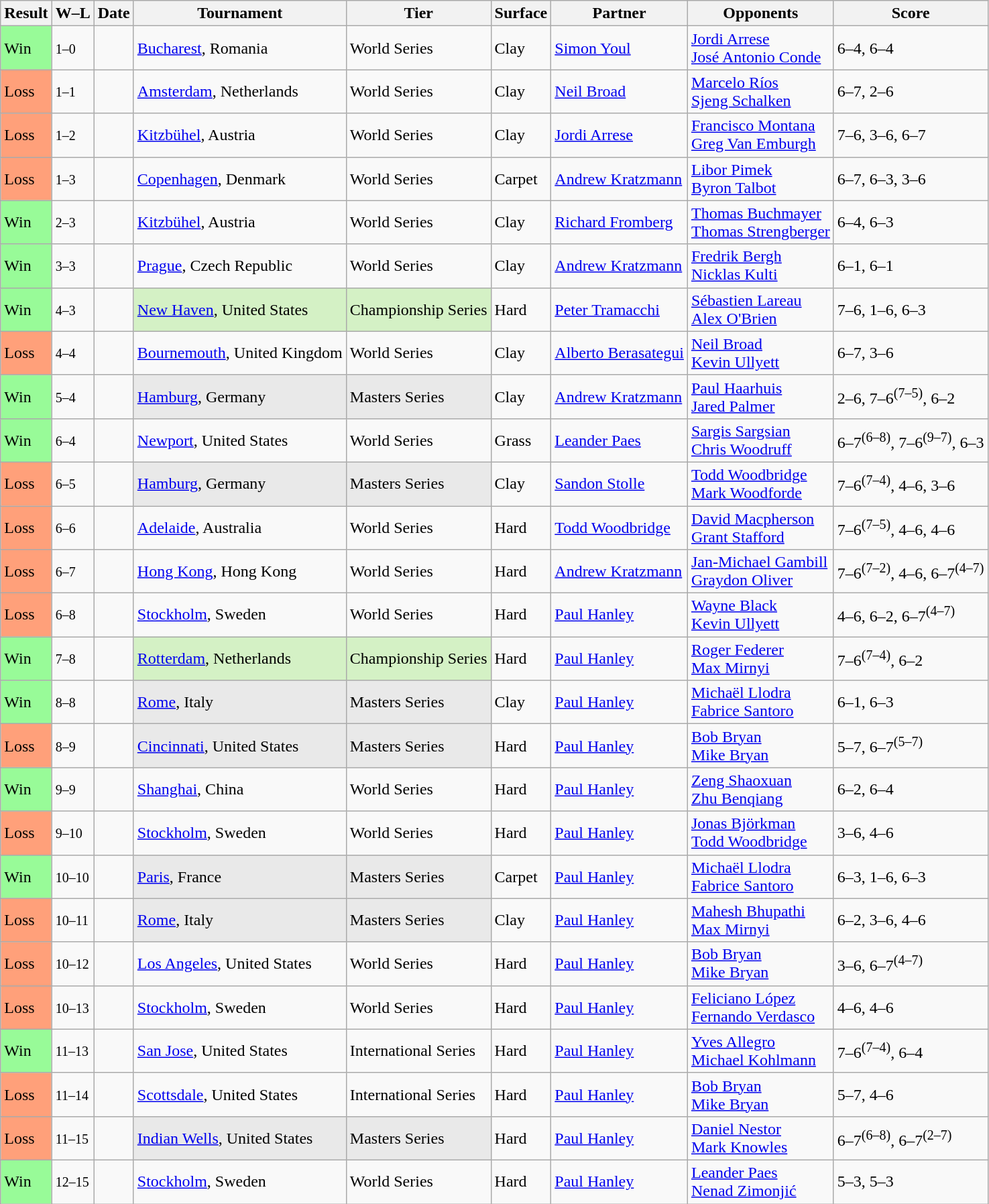<table class="sortable wikitable">
<tr>
<th>Result</th>
<th class="unsortable">W–L</th>
<th>Date</th>
<th>Tournament</th>
<th>Tier</th>
<th>Surface</th>
<th>Partner</th>
<th>Opponents</th>
<th class="unsortable">Score</th>
</tr>
<tr>
<td bgcolor=98FB98>Win</td>
<td><small>1–0</small></td>
<td><a href='#'></a></td>
<td><a href='#'>Bucharest</a>, Romania</td>
<td>World Series</td>
<td>Clay</td>
<td> <a href='#'>Simon Youl</a></td>
<td> <a href='#'>Jordi Arrese</a><br> <a href='#'>José Antonio Conde</a></td>
<td>6–4, 6–4</td>
</tr>
<tr>
<td bgcolor=FFA07A>Loss</td>
<td><small>1–1</small></td>
<td><a href='#'></a></td>
<td><a href='#'>Amsterdam</a>, Netherlands</td>
<td>World Series</td>
<td>Clay</td>
<td> <a href='#'>Neil Broad</a></td>
<td> <a href='#'>Marcelo Ríos</a><br> <a href='#'>Sjeng Schalken</a></td>
<td>6–7, 2–6</td>
</tr>
<tr>
<td bgcolor=FFA07A>Loss</td>
<td><small>1–2</small></td>
<td><a href='#'></a></td>
<td><a href='#'>Kitzbühel</a>, Austria</td>
<td>World Series</td>
<td>Clay</td>
<td> <a href='#'>Jordi Arrese</a></td>
<td> <a href='#'>Francisco Montana</a><br> <a href='#'>Greg Van Emburgh</a></td>
<td>7–6, 3–6, 6–7</td>
</tr>
<tr>
<td bgcolor=FFA07A>Loss</td>
<td><small>1–3</small></td>
<td><a href='#'></a></td>
<td><a href='#'>Copenhagen</a>, Denmark</td>
<td>World Series</td>
<td>Carpet</td>
<td> <a href='#'>Andrew Kratzmann</a></td>
<td> <a href='#'>Libor Pimek</a><br> <a href='#'>Byron Talbot</a></td>
<td>6–7, 6–3, 3–6</td>
</tr>
<tr>
<td bgcolor=98FB98>Win</td>
<td><small>2–3</small></td>
<td><a href='#'></a></td>
<td><a href='#'>Kitzbühel</a>, Austria</td>
<td>World Series</td>
<td>Clay</td>
<td> <a href='#'>Richard Fromberg</a></td>
<td> <a href='#'>Thomas Buchmayer</a><br> <a href='#'>Thomas Strengberger</a></td>
<td>6–4, 6–3</td>
</tr>
<tr>
<td bgcolor=98FB98>Win</td>
<td><small>3–3</small></td>
<td><a href='#'></a></td>
<td><a href='#'>Prague</a>, Czech Republic</td>
<td>World Series</td>
<td>Clay</td>
<td> <a href='#'>Andrew Kratzmann</a></td>
<td> <a href='#'>Fredrik Bergh</a><br> <a href='#'>Nicklas Kulti</a></td>
<td>6–1, 6–1</td>
</tr>
<tr>
<td bgcolor=98FB98>Win</td>
<td><small>4–3</small></td>
<td><a href='#'></a></td>
<td style="background:#d4f1c5;"><a href='#'>New Haven</a>, United States</td>
<td style="background:#d4f1c5;">Championship Series</td>
<td>Hard</td>
<td> <a href='#'>Peter Tramacchi</a></td>
<td> <a href='#'>Sébastien Lareau</a><br> <a href='#'>Alex O'Brien</a></td>
<td>7–6, 1–6, 6–3</td>
</tr>
<tr>
<td bgcolor=FFA07A>Loss</td>
<td><small>4–4</small></td>
<td><a href='#'></a></td>
<td><a href='#'>Bournemouth</a>, United Kingdom</td>
<td>World Series</td>
<td>Clay</td>
<td> <a href='#'>Alberto Berasategui</a></td>
<td> <a href='#'>Neil Broad</a><br> <a href='#'>Kevin Ullyett</a></td>
<td>6–7, 3–6</td>
</tr>
<tr>
<td bgcolor=98FB98>Win</td>
<td><small>5–4</small></td>
<td><a href='#'></a></td>
<td style="background:#e9e9e9;"><a href='#'>Hamburg</a>, Germany</td>
<td style="background:#e9e9e9;">Masters Series</td>
<td>Clay</td>
<td> <a href='#'>Andrew Kratzmann</a></td>
<td> <a href='#'>Paul Haarhuis</a><br> <a href='#'>Jared Palmer</a></td>
<td>2–6, 7–6<sup>(7–5)</sup>, 6–2</td>
</tr>
<tr>
<td bgcolor=98FB98>Win</td>
<td><small>6–4</small></td>
<td><a href='#'></a></td>
<td><a href='#'>Newport</a>, United States</td>
<td>World Series</td>
<td>Grass</td>
<td> <a href='#'>Leander Paes</a></td>
<td> <a href='#'>Sargis Sargsian</a><br> <a href='#'>Chris Woodruff</a></td>
<td>6–7<sup>(6–8)</sup>, 7–6<sup>(9–7)</sup>, 6–3</td>
</tr>
<tr>
<td bgcolor=FFA07A>Loss</td>
<td><small>6–5</small></td>
<td><a href='#'></a></td>
<td style="background:#e9e9e9;"><a href='#'>Hamburg</a>, Germany</td>
<td style="background:#e9e9e9;">Masters Series</td>
<td>Clay</td>
<td> <a href='#'>Sandon Stolle</a></td>
<td> <a href='#'>Todd Woodbridge</a><br> <a href='#'>Mark Woodforde</a></td>
<td>7–6<sup>(7–4)</sup>, 4–6, 3–6</td>
</tr>
<tr>
<td bgcolor=FFA07A>Loss</td>
<td><small>6–6</small></td>
<td><a href='#'></a></td>
<td><a href='#'>Adelaide</a>, Australia</td>
<td>World Series</td>
<td>Hard</td>
<td> <a href='#'>Todd Woodbridge</a></td>
<td> <a href='#'>David Macpherson</a><br> <a href='#'>Grant Stafford</a></td>
<td>7–6<sup>(7–5)</sup>, 4–6, 4–6</td>
</tr>
<tr>
<td bgcolor=FFA07A>Loss</td>
<td><small>6–7</small></td>
<td><a href='#'></a></td>
<td><a href='#'>Hong Kong</a>, Hong Kong</td>
<td>World Series</td>
<td>Hard</td>
<td> <a href='#'>Andrew Kratzmann</a></td>
<td> <a href='#'>Jan-Michael Gambill</a><br> <a href='#'>Graydon Oliver</a></td>
<td>7–6<sup>(7–2)</sup>, 4–6, 6–7<sup>(4–7)</sup></td>
</tr>
<tr>
<td bgcolor=FFA07A>Loss</td>
<td><small>6–8</small></td>
<td><a href='#'></a></td>
<td><a href='#'>Stockholm</a>, Sweden</td>
<td>World Series</td>
<td>Hard</td>
<td> <a href='#'>Paul Hanley</a></td>
<td> <a href='#'>Wayne Black</a><br> <a href='#'>Kevin Ullyett</a></td>
<td>4–6, 6–2, 6–7<sup>(4–7)</sup></td>
</tr>
<tr>
<td bgcolor=98FB98>Win</td>
<td><small>7–8</small></td>
<td><a href='#'></a></td>
<td style="background:#d4f1c5;"><a href='#'>Rotterdam</a>, Netherlands</td>
<td style="background:#d4f1c5;">Championship Series</td>
<td>Hard</td>
<td> <a href='#'>Paul Hanley</a></td>
<td> <a href='#'>Roger Federer</a><br> <a href='#'>Max Mirnyi</a></td>
<td>7–6<sup>(7–4)</sup>, 6–2</td>
</tr>
<tr>
<td bgcolor=98FB98>Win</td>
<td><small>8–8</small></td>
<td><a href='#'></a></td>
<td style="background:#e9e9e9;"><a href='#'>Rome</a>, Italy</td>
<td style="background:#e9e9e9;">Masters Series</td>
<td>Clay</td>
<td> <a href='#'>Paul Hanley</a></td>
<td> <a href='#'>Michaël Llodra</a><br> <a href='#'>Fabrice Santoro</a></td>
<td>6–1, 6–3</td>
</tr>
<tr>
<td bgcolor=FFA07A>Loss</td>
<td><small>8–9</small></td>
<td><a href='#'></a></td>
<td style="background:#e9e9e9;"><a href='#'>Cincinnati</a>, United States</td>
<td style="background:#e9e9e9;">Masters Series</td>
<td>Hard</td>
<td> <a href='#'>Paul Hanley</a></td>
<td> <a href='#'>Bob Bryan</a><br> <a href='#'>Mike Bryan</a></td>
<td>5–7, 6–7<sup>(5–7)</sup></td>
</tr>
<tr>
<td bgcolor=98FB98>Win</td>
<td><small>9–9</small></td>
<td><a href='#'></a></td>
<td><a href='#'>Shanghai</a>, China</td>
<td>World Series</td>
<td>Hard</td>
<td> <a href='#'>Paul Hanley</a></td>
<td> <a href='#'>Zeng Shaoxuan</a><br> <a href='#'>Zhu Benqiang</a></td>
<td>6–2, 6–4</td>
</tr>
<tr>
<td bgcolor=FFA07A>Loss</td>
<td><small>9–10</small></td>
<td><a href='#'></a></td>
<td><a href='#'>Stockholm</a>, Sweden</td>
<td>World Series</td>
<td>Hard</td>
<td> <a href='#'>Paul Hanley</a></td>
<td> <a href='#'>Jonas Björkman</a><br> <a href='#'>Todd Woodbridge</a></td>
<td>3–6, 4–6</td>
</tr>
<tr>
<td bgcolor=98FB98>Win</td>
<td><small>10–10</small></td>
<td><a href='#'></a></td>
<td style="background:#e9e9e9;"><a href='#'>Paris</a>, France</td>
<td style="background:#e9e9e9;">Masters Series</td>
<td>Carpet</td>
<td> <a href='#'>Paul Hanley</a></td>
<td> <a href='#'>Michaël Llodra</a><br> <a href='#'>Fabrice Santoro</a></td>
<td>6–3, 1–6, 6–3</td>
</tr>
<tr>
<td bgcolor=FFA07A>Loss</td>
<td><small>10–11</small></td>
<td><a href='#'></a></td>
<td style="background:#e9e9e9;"><a href='#'>Rome</a>, Italy</td>
<td style="background:#e9e9e9;">Masters Series</td>
<td>Clay</td>
<td> <a href='#'>Paul Hanley</a></td>
<td> <a href='#'>Mahesh Bhupathi</a><br> <a href='#'>Max Mirnyi</a></td>
<td>6–2, 3–6, 4–6</td>
</tr>
<tr>
<td bgcolor=FFA07A>Loss</td>
<td><small>10–12</small></td>
<td><a href='#'></a></td>
<td><a href='#'>Los Angeles</a>, United States</td>
<td>World Series</td>
<td>Hard</td>
<td> <a href='#'>Paul Hanley</a></td>
<td> <a href='#'>Bob Bryan</a><br> <a href='#'>Mike Bryan</a></td>
<td>3–6, 6–7<sup>(4–7)</sup></td>
</tr>
<tr>
<td bgcolor=FFA07A>Loss</td>
<td><small>10–13</small></td>
<td><a href='#'></a></td>
<td><a href='#'>Stockholm</a>, Sweden</td>
<td>World Series</td>
<td>Hard</td>
<td> <a href='#'>Paul Hanley</a></td>
<td> <a href='#'>Feliciano López</a><br> <a href='#'>Fernando Verdasco</a></td>
<td>4–6, 4–6</td>
</tr>
<tr>
<td bgcolor=98FB98>Win</td>
<td><small>11–13</small></td>
<td><a href='#'></a></td>
<td><a href='#'>San Jose</a>, United States</td>
<td>International Series</td>
<td>Hard</td>
<td> <a href='#'>Paul Hanley</a></td>
<td> <a href='#'>Yves Allegro</a><br> <a href='#'>Michael Kohlmann</a></td>
<td>7–6<sup>(7–4)</sup>, 6–4</td>
</tr>
<tr>
<td bgcolor=FFA07A>Loss</td>
<td><small>11–14</small></td>
<td><a href='#'></a></td>
<td><a href='#'>Scottsdale</a>, United States</td>
<td>International Series</td>
<td>Hard</td>
<td> <a href='#'>Paul Hanley</a></td>
<td> <a href='#'>Bob Bryan</a><br> <a href='#'>Mike Bryan</a></td>
<td>5–7, 4–6</td>
</tr>
<tr>
<td bgcolor=FFA07A>Loss</td>
<td><small>11–15</small></td>
<td><a href='#'></a></td>
<td style="background:#e9e9e9;"><a href='#'>Indian Wells</a>, United States</td>
<td style="background:#e9e9e9;">Masters Series</td>
<td>Hard</td>
<td> <a href='#'>Paul Hanley</a></td>
<td> <a href='#'>Daniel Nestor</a><br> <a href='#'>Mark Knowles</a></td>
<td>6–7<sup>(6–8)</sup>, 6–7<sup>(2–7)</sup></td>
</tr>
<tr>
<td bgcolor=98FB98>Win</td>
<td><small>12–15</small></td>
<td><a href='#'></a></td>
<td><a href='#'>Stockholm</a>, Sweden</td>
<td>World Series</td>
<td>Hard</td>
<td> <a href='#'>Paul Hanley</a></td>
<td> <a href='#'>Leander Paes</a><br> <a href='#'>Nenad Zimonjić</a></td>
<td>5–3, 5–3</td>
</tr>
</table>
